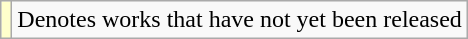<table class="wikitable">
<tr>
<td style="background:#FFFFCC;"></td>
<td>Denotes works that have not yet been released</td>
</tr>
</table>
